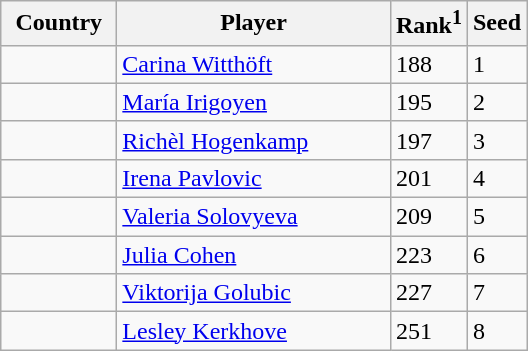<table class="sortable wikitable">
<tr>
<th width="70">Country</th>
<th width="175">Player</th>
<th>Rank<sup>1</sup></th>
<th>Seed</th>
</tr>
<tr>
<td></td>
<td><a href='#'>Carina Witthöft</a></td>
<td>188</td>
<td>1</td>
</tr>
<tr>
<td></td>
<td><a href='#'>María Irigoyen</a></td>
<td>195</td>
<td>2</td>
</tr>
<tr>
<td></td>
<td><a href='#'>Richèl Hogenkamp</a></td>
<td>197</td>
<td>3</td>
</tr>
<tr>
<td></td>
<td><a href='#'>Irena Pavlovic</a></td>
<td>201</td>
<td>4</td>
</tr>
<tr>
<td></td>
<td><a href='#'>Valeria Solovyeva</a></td>
<td>209</td>
<td>5</td>
</tr>
<tr>
<td></td>
<td><a href='#'>Julia Cohen</a></td>
<td>223</td>
<td>6</td>
</tr>
<tr>
<td></td>
<td><a href='#'>Viktorija Golubic</a></td>
<td>227</td>
<td>7</td>
</tr>
<tr>
<td></td>
<td><a href='#'>Lesley Kerkhove</a></td>
<td>251</td>
<td>8</td>
</tr>
</table>
